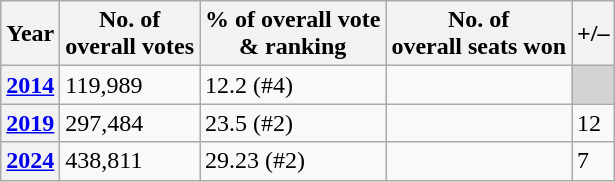<table class=wikitable>
<tr>
<th>Year</th>
<th>No. of<br>overall votes</th>
<th>% of overall vote<br> & ranking</th>
<th>No. of<br>overall seats won</th>
<th>+/–</th>
</tr>
<tr>
<th><a href='#'>2014</a></th>
<td>119,989</td>
<td>12.2 (#4)</td>
<td></td>
<td style="background:lightgrey;"></td>
</tr>
<tr>
<th><a href='#'>2019</a></th>
<td>297,484</td>
<td>23.5 (#2)</td>
<td></td>
<td> 12</td>
</tr>
<tr>
<th><a href='#'>2024</a></th>
<td>438,811</td>
<td>29.23 (#2)</td>
<td></td>
<td> 7</td>
</tr>
</table>
